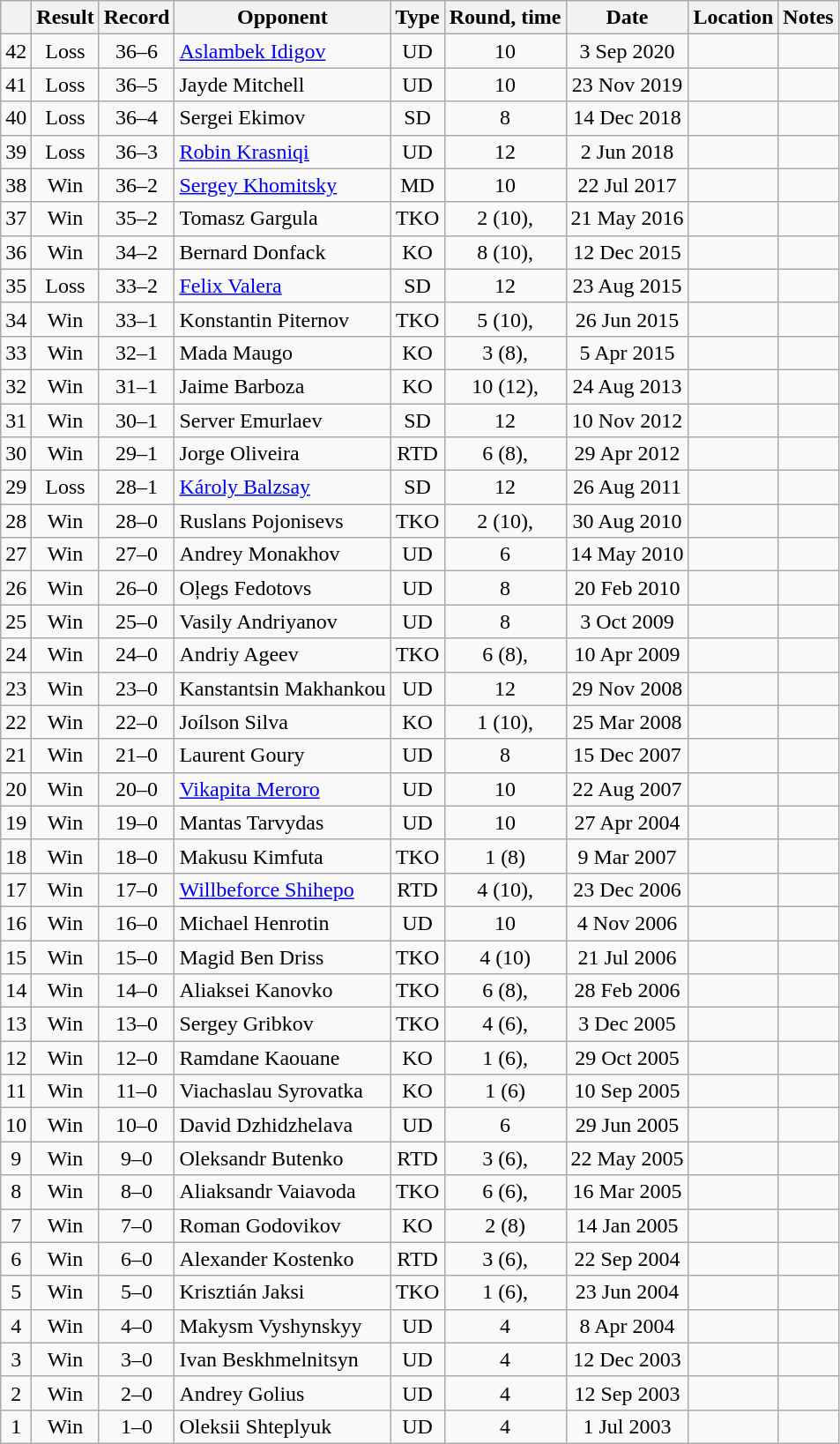<table class="wikitable" style="text-align:center">
<tr>
<th></th>
<th>Result</th>
<th>Record</th>
<th>Opponent</th>
<th>Type</th>
<th>Round, time</th>
<th>Date</th>
<th>Location</th>
<th>Notes</th>
</tr>
<tr>
<td>42</td>
<td>Loss</td>
<td>36–6</td>
<td style="text-align:left;"><a href='#'>Aslambek Idigov</a></td>
<td>UD</td>
<td>10</td>
<td>3 Sep 2020</td>
<td style="text-align:left"></td>
<td style="text-align:left"></td>
</tr>
<tr>
<td>41</td>
<td>Loss</td>
<td>36–5</td>
<td style="text-align:left;">Jayde Mitchell</td>
<td>UD</td>
<td>10</td>
<td>23 Nov 2019</td>
<td style="text-align:left"></td>
<td style="text-align:left"></td>
</tr>
<tr>
<td>40</td>
<td>Loss</td>
<td>36–4</td>
<td style="text-align:left;">Sergei Ekimov</td>
<td>SD</td>
<td>8</td>
<td>14 Dec 2018</td>
<td style="text-align:left"></td>
<td style="text-align:left"></td>
</tr>
<tr>
<td>39</td>
<td>Loss</td>
<td>36–3</td>
<td style="text-align:left;"><a href='#'>Robin Krasniqi</a></td>
<td>UD</td>
<td>12</td>
<td>2 Jun 2018</td>
<td style="text-align:left"></td>
<td style="text-align:left"></td>
</tr>
<tr>
<td>38</td>
<td>Win</td>
<td>36–2</td>
<td style="text-align:left;"><a href='#'>Sergey Khomitsky</a></td>
<td>MD</td>
<td>10</td>
<td>22 Jul 2017</td>
<td style="text-align:left"></td>
<td></td>
</tr>
<tr>
<td>37</td>
<td>Win</td>
<td>35–2</td>
<td style="text-align:left;">Tomasz Gargula</td>
<td>TKO</td>
<td>2 (10), </td>
<td>21 May 2016</td>
<td style="text-align:left"></td>
<td style="text-align:left"></td>
</tr>
<tr>
<td>36</td>
<td>Win</td>
<td>34–2</td>
<td style="text-align:left;">Bernard Donfack</td>
<td>KO</td>
<td>8 (10), </td>
<td>12 Dec 2015</td>
<td style="text-align:left"></td>
<td></td>
</tr>
<tr>
<td>35</td>
<td>Loss</td>
<td>33–2</td>
<td style="text-align:left;"><a href='#'>Felix Valera</a></td>
<td>SD</td>
<td>12</td>
<td>23 Aug 2015</td>
<td style="text-align:left"></td>
<td style="text-align:left"></td>
</tr>
<tr>
<td>34</td>
<td>Win</td>
<td>33–1</td>
<td style="text-align:left;">Konstantin Piternov</td>
<td>TKO</td>
<td>5 (10), </td>
<td>26 Jun 2015</td>
<td style="text-align:left"></td>
<td style="text-align:left"></td>
</tr>
<tr>
<td>33</td>
<td>Win</td>
<td>32–1</td>
<td style="text-align:left;">Mada Maugo</td>
<td>KO</td>
<td>3 (8), </td>
<td>5 Apr 2015</td>
<td style="text-align:left"></td>
<td></td>
</tr>
<tr>
<td>32</td>
<td>Win</td>
<td>31–1</td>
<td style="text-align:left;">Jaime Barboza</td>
<td>KO</td>
<td>10 (12), </td>
<td>24 Aug 2013</td>
<td style="text-align:left"></td>
<td style="text-align:left"></td>
</tr>
<tr>
<td>31</td>
<td>Win</td>
<td>30–1</td>
<td style="text-align:left;">Server Emurlaev</td>
<td>SD</td>
<td>12</td>
<td>10 Nov 2012</td>
<td style="text-align:left"></td>
<td style="text-align:left"></td>
</tr>
<tr>
<td>30</td>
<td>Win</td>
<td>29–1</td>
<td style="text-align:left;">Jorge Oliveira</td>
<td>RTD</td>
<td>6 (8), </td>
<td>29 Apr 2012</td>
<td style="text-align:left"></td>
<td></td>
</tr>
<tr>
<td>29</td>
<td>Loss</td>
<td>28–1</td>
<td style="text-align:left;"><a href='#'>Károly Balzsay</a></td>
<td>SD</td>
<td>12</td>
<td>26 Aug 2011</td>
<td style="text-align:left"></td>
<td style="text-align:left"></td>
</tr>
<tr>
<td>28</td>
<td>Win</td>
<td>28–0</td>
<td style="text-align:left;">Ruslans Pojonisevs</td>
<td>TKO</td>
<td>2 (10), </td>
<td>30 Aug 2010</td>
<td style="text-align:left"></td>
<td></td>
</tr>
<tr>
<td>27</td>
<td>Win</td>
<td>27–0</td>
<td style="text-align:left;">Andrey Monakhov</td>
<td>UD</td>
<td>6</td>
<td>14 May 2010</td>
<td style="text-align:left"></td>
<td></td>
</tr>
<tr>
<td>26</td>
<td>Win</td>
<td>26–0</td>
<td style="text-align:left;">Oļegs Fedotovs</td>
<td>UD</td>
<td>8</td>
<td>20 Feb 2010</td>
<td style="text-align:left"></td>
<td></td>
</tr>
<tr>
<td>25</td>
<td>Win</td>
<td>25–0</td>
<td style="text-align:left;">Vasily Andriyanov</td>
<td>UD</td>
<td>8</td>
<td>3 Oct 2009</td>
<td style="text-align:left"></td>
<td></td>
</tr>
<tr>
<td>24</td>
<td>Win</td>
<td>24–0</td>
<td style="text-align:left;">Andriy Ageev</td>
<td>TKO</td>
<td>6 (8), </td>
<td>10 Apr 2009</td>
<td style="text-align:left"></td>
<td></td>
</tr>
<tr>
<td>23</td>
<td>Win</td>
<td>23–0</td>
<td style="text-align:left;">Kanstantsin Makhankou</td>
<td>UD</td>
<td>12</td>
<td>29 Nov 2008</td>
<td style="text-align:left"></td>
<td style="text-align:left"></td>
</tr>
<tr>
<td>22</td>
<td>Win</td>
<td>22–0</td>
<td style="text-align:left;">Joílson Silva</td>
<td>KO</td>
<td>1 (10), </td>
<td>25 Mar 2008</td>
<td style="text-align:left"></td>
<td style="text-align:left"></td>
</tr>
<tr>
<td>21</td>
<td>Win</td>
<td>21–0</td>
<td style="text-align:left;">Laurent Goury</td>
<td>UD</td>
<td>8</td>
<td>15 Dec 2007</td>
<td style="text-align:left"></td>
<td></td>
</tr>
<tr>
<td>20</td>
<td>Win</td>
<td>20–0</td>
<td style="text-align:left;"><a href='#'>Vikapita Meroro</a></td>
<td>UD</td>
<td>10</td>
<td>22 Aug 2007</td>
<td style="text-align:left"></td>
<td style="text-align:left"></td>
</tr>
<tr>
<td>19</td>
<td>Win</td>
<td>19–0</td>
<td style="text-align:left;">Mantas Tarvydas</td>
<td>UD</td>
<td>10</td>
<td>27 Apr 2004</td>
<td style="text-align:left"></td>
<td style="text-align:left"></td>
</tr>
<tr>
<td>18</td>
<td>Win</td>
<td>18–0</td>
<td style="text-align:left;">Makusu Kimfuta</td>
<td>TKO</td>
<td>1 (8)</td>
<td>9 Mar 2007</td>
<td style="text-align:left"></td>
<td></td>
</tr>
<tr>
<td>17</td>
<td>Win</td>
<td>17–0</td>
<td style="text-align:left;"><a href='#'>Willbeforce Shihepo</a></td>
<td>RTD</td>
<td>4 (10), </td>
<td>23 Dec 2006</td>
<td style="text-align:left"></td>
<td style="text-align:left"></td>
</tr>
<tr>
<td>16</td>
<td>Win</td>
<td>16–0</td>
<td style="text-align:left;">Michael Henrotin</td>
<td>UD</td>
<td>10</td>
<td>4 Nov 2006</td>
<td style="text-align:left"></td>
<td style="text-align:left"></td>
</tr>
<tr>
<td>15</td>
<td>Win</td>
<td>15–0</td>
<td style="text-align:left;">Magid Ben Driss</td>
<td>TKO</td>
<td>4 (10)</td>
<td>21 Jul 2006</td>
<td style="text-align:left"></td>
<td style="text-align:left"></td>
</tr>
<tr>
<td>14</td>
<td>Win</td>
<td>14–0</td>
<td style="text-align:left;">Aliaksei Kanovko</td>
<td>TKO</td>
<td>6 (8), </td>
<td>28 Feb 2006</td>
<td style="text-align:left"></td>
<td></td>
</tr>
<tr>
<td>13</td>
<td>Win</td>
<td>13–0</td>
<td style="text-align:left;">Sergey Gribkov</td>
<td>TKO</td>
<td>4 (6), </td>
<td>3 Dec 2005</td>
<td style="text-align:left"></td>
<td></td>
</tr>
<tr>
<td>12</td>
<td>Win</td>
<td>12–0</td>
<td style="text-align:left;">Ramdane Kaouane</td>
<td>KO</td>
<td>1 (6), </td>
<td>29 Oct 2005</td>
<td style="text-align:left"></td>
<td></td>
</tr>
<tr>
<td>11</td>
<td>Win</td>
<td>11–0</td>
<td style="text-align:left;">Viachaslau Syrovatka</td>
<td>KO</td>
<td>1 (6)</td>
<td>10 Sep 2005</td>
<td style="text-align:left"></td>
<td></td>
</tr>
<tr>
<td>10</td>
<td>Win</td>
<td>10–0</td>
<td style="text-align:left;">David Dzhidzhelava</td>
<td>UD</td>
<td>6</td>
<td>29 Jun 2005</td>
<td style="text-align:left"></td>
<td></td>
</tr>
<tr>
<td>9</td>
<td>Win</td>
<td>9–0</td>
<td style="text-align:left;">Oleksandr Butenko</td>
<td>RTD</td>
<td>3 (6), </td>
<td>22 May 2005</td>
<td style="text-align:left"></td>
<td></td>
</tr>
<tr>
<td>8</td>
<td>Win</td>
<td>8–0</td>
<td style="text-align:left;">Aliaksandr Vaiavoda</td>
<td>TKO</td>
<td>6 (6), </td>
<td>16 Mar 2005</td>
<td style="text-align:left"></td>
<td></td>
</tr>
<tr>
<td>7</td>
<td>Win</td>
<td>7–0</td>
<td style="text-align:left;">Roman Godovikov</td>
<td>KO</td>
<td>2 (8)</td>
<td>14 Jan 2005</td>
<td style="text-align:left"></td>
<td></td>
</tr>
<tr>
<td>6</td>
<td>Win</td>
<td>6–0</td>
<td style="text-align:left;">Alexander Kostenko</td>
<td>RTD</td>
<td>3 (6), </td>
<td>22 Sep 2004</td>
<td style="text-align:left"></td>
<td></td>
</tr>
<tr>
<td>5</td>
<td>Win</td>
<td>5–0</td>
<td style="text-align:left;">Krisztián Jaksi</td>
<td>TKO</td>
<td>1 (6), </td>
<td>23 Jun 2004</td>
<td style="text-align:left"></td>
<td></td>
</tr>
<tr>
<td>4</td>
<td>Win</td>
<td>4–0</td>
<td style="text-align:left;">Makysm Vyshynskyy</td>
<td>UD</td>
<td>4</td>
<td>8 Apr 2004</td>
<td style="text-align:left"></td>
<td></td>
</tr>
<tr>
<td>3</td>
<td>Win</td>
<td>3–0</td>
<td style="text-align:left;">Ivan Beskhmelnitsyn</td>
<td>UD</td>
<td>4</td>
<td>12 Dec 2003</td>
<td style="text-align:left"></td>
<td></td>
</tr>
<tr>
<td>2</td>
<td>Win</td>
<td>2–0</td>
<td style="text-align:left;">Andrey Golius</td>
<td>UD</td>
<td>4</td>
<td>12 Sep 2003</td>
<td style="text-align:left"></td>
<td></td>
</tr>
<tr>
<td>1</td>
<td>Win</td>
<td>1–0</td>
<td style="text-align:left;">Oleksii Shteplyuk</td>
<td>UD</td>
<td>4</td>
<td>1 Jul 2003</td>
<td style="text-align:left"></td>
<td></td>
</tr>
</table>
